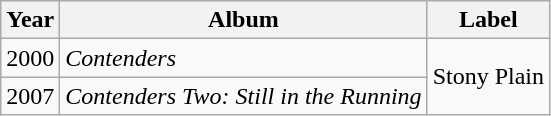<table class="wikitable">
<tr>
<th>Year</th>
<th>Album</th>
<th>Label</th>
</tr>
<tr>
<td>2000</td>
<td><em>Contenders</em></td>
<td rowspan="2">Stony Plain</td>
</tr>
<tr>
<td>2007</td>
<td><em>Contenders Two: Still in the Running</em></td>
</tr>
</table>
